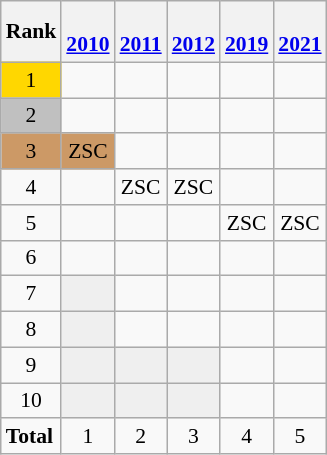<table class="wikitable" style="text-align:center; font-size:90%;">
<tr>
<th>Rank</th>
<th><br><a href='#'>2010</a></th>
<th><br><a href='#'>2011</a></th>
<th><br><a href='#'>2012</a></th>
<th><br><a href='#'>2019</a></th>
<th><br><a href='#'>2021</a></th>
</tr>
<tr>
<td style="text-align:center; background:gold;">1</td>
<td></td>
<td></td>
<td></td>
<td></td>
<td></td>
</tr>
<tr>
<td style="text-align:center; background:silver;">2</td>
<td></td>
<td></td>
<td></td>
<td></td>
<td></td>
</tr>
<tr>
<td style="text-align:center; background:#c96;">3</td>
<td style="background:#c96;"> ZSC</td>
<td></td>
<td></td>
<td></td>
<td></td>
</tr>
<tr>
<td style="text-align:center;">4</td>
<td></td>
<td> ZSC</td>
<td> ZSC</td>
<td></td>
<td></td>
</tr>
<tr>
<td style="text-align:center;">5</td>
<td></td>
<td></td>
<td></td>
<td> ZSC</td>
<td> ZSC</td>
</tr>
<tr>
<td style="text-align:center;">6</td>
<td></td>
<td></td>
<td></td>
<td></td>
<td></td>
</tr>
<tr>
<td style="text-align:center;">7</td>
<td style="background:#efefef;"></td>
<td></td>
<td></td>
<td></td>
<td></td>
</tr>
<tr>
<td style="text-align:center;">8</td>
<td style="background:#efefef;"></td>
<td></td>
<td></td>
<td></td>
<td></td>
</tr>
<tr>
<td style="text-align:center;">9</td>
<td style="background:#efefef;"></td>
<td style="background:#efefef;"></td>
<td style="background:#efefef;"></td>
<td></td>
<td></td>
</tr>
<tr>
<td style="text-align:center;">10</td>
<td style="background:#efefef;"></td>
<td style="background:#efefef;"></td>
<td style="background:#efefef;"></td>
<td></td>
<td></td>
</tr>
<tr>
<td style="text-align:left;"><strong>Total</strong></td>
<td>1</td>
<td>2</td>
<td>3</td>
<td>4</td>
<td>5</td>
</tr>
</table>
